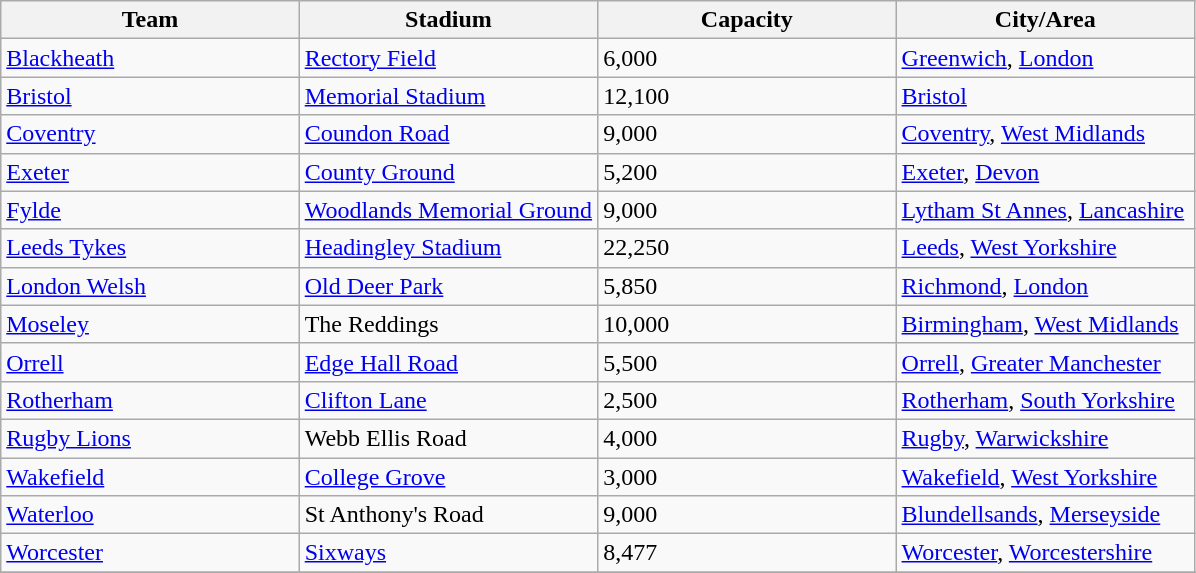<table class="wikitable sortable">
<tr>
<th width=25%>Team</th>
<th width=25%>Stadium</th>
<th width=25%>Capacity</th>
<th width=25%>City/Area</th>
</tr>
<tr>
<td><a href='#'>Blackheath</a></td>
<td><a href='#'>Rectory Field</a></td>
<td>6,000</td>
<td><a href='#'>Greenwich</a>, <a href='#'>London</a></td>
</tr>
<tr>
<td><a href='#'>Bristol</a></td>
<td><a href='#'>Memorial Stadium</a></td>
<td>12,100</td>
<td><a href='#'>Bristol</a></td>
</tr>
<tr>
<td><a href='#'>Coventry</a></td>
<td><a href='#'>Coundon Road</a></td>
<td>9,000</td>
<td><a href='#'>Coventry</a>, <a href='#'>West Midlands</a></td>
</tr>
<tr>
<td><a href='#'>Exeter</a></td>
<td><a href='#'>County Ground</a></td>
<td>5,200</td>
<td><a href='#'>Exeter</a>, <a href='#'>Devon</a></td>
</tr>
<tr>
<td><a href='#'>Fylde</a></td>
<td><a href='#'>Woodlands Memorial Ground</a></td>
<td>9,000</td>
<td><a href='#'>Lytham St Annes</a>, <a href='#'>Lancashire</a></td>
</tr>
<tr>
<td><a href='#'>Leeds Tykes</a></td>
<td><a href='#'>Headingley Stadium</a></td>
<td>22,250</td>
<td><a href='#'>Leeds</a>, <a href='#'>West Yorkshire</a></td>
</tr>
<tr>
<td><a href='#'>London Welsh</a></td>
<td><a href='#'>Old Deer Park</a></td>
<td>5,850</td>
<td><a href='#'>Richmond</a>, <a href='#'>London</a></td>
</tr>
<tr>
<td><a href='#'>Moseley</a></td>
<td>The Reddings</td>
<td>10,000</td>
<td><a href='#'>Birmingham</a>, <a href='#'>West Midlands</a></td>
</tr>
<tr>
<td><a href='#'>Orrell</a></td>
<td><a href='#'>Edge Hall Road</a></td>
<td>5,500</td>
<td><a href='#'>Orrell</a>, <a href='#'>Greater Manchester</a></td>
</tr>
<tr>
<td><a href='#'>Rotherham</a></td>
<td><a href='#'>Clifton Lane</a></td>
<td>2,500</td>
<td><a href='#'>Rotherham</a>, <a href='#'>South Yorkshire</a></td>
</tr>
<tr>
<td><a href='#'>Rugby Lions</a></td>
<td>Webb Ellis Road</td>
<td>4,000</td>
<td><a href='#'>Rugby</a>, <a href='#'>Warwickshire</a></td>
</tr>
<tr>
<td><a href='#'>Wakefield</a></td>
<td><a href='#'>College Grove</a></td>
<td>3,000</td>
<td><a href='#'>Wakefield</a>, <a href='#'>West Yorkshire</a></td>
</tr>
<tr>
<td><a href='#'>Waterloo</a></td>
<td>St Anthony's Road</td>
<td>9,000</td>
<td><a href='#'>Blundellsands</a>, <a href='#'>Merseyside</a></td>
</tr>
<tr>
<td><a href='#'>Worcester</a></td>
<td><a href='#'>Sixways</a></td>
<td>8,477</td>
<td><a href='#'>Worcester</a>, <a href='#'>Worcestershire</a></td>
</tr>
<tr>
</tr>
</table>
